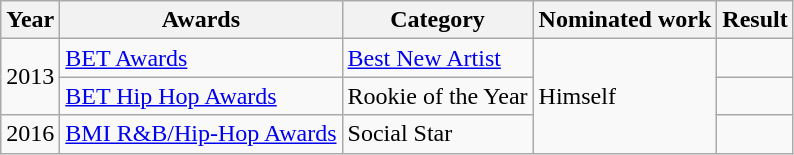<table class="wikitable">
<tr>
<th>Year</th>
<th>Awards</th>
<th>Category</th>
<th>Nominated work</th>
<th>Result</th>
</tr>
<tr>
<td rowspan="2">2013</td>
<td><a href='#'>BET Awards</a></td>
<td><a href='#'>Best New Artist</a></td>
<td rowspan="3">Himself</td>
<td></td>
</tr>
<tr>
<td><a href='#'>BET Hip Hop Awards</a></td>
<td>Rookie of the Year</td>
<td></td>
</tr>
<tr>
<td>2016</td>
<td><a href='#'>BMI R&B/Hip-Hop Awards</a></td>
<td>Social Star</td>
<td></td>
</tr>
</table>
